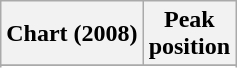<table class="wikitable sortable plainrowheaders" style="text-align:center">
<tr>
<th scope="col">Chart (2008)</th>
<th scope="col">Peak<br> position</th>
</tr>
<tr>
</tr>
<tr>
</tr>
</table>
